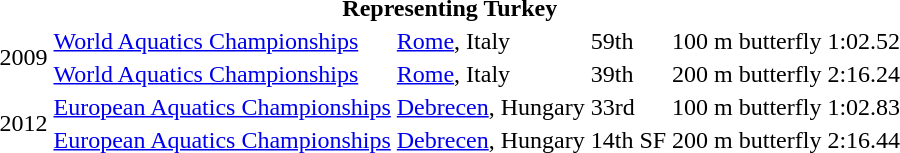<table>
<tr>
<th colspan="6">Representing Turkey</th>
</tr>
<tr>
<td rowspan=2>2009</td>
<td><a href='#'>World Aquatics Championships</a></td>
<td><a href='#'>Rome</a>, Italy</td>
<td>59th</td>
<td>100 m butterfly</td>
<td>1:02.52</td>
</tr>
<tr>
<td><a href='#'>World Aquatics Championships</a></td>
<td><a href='#'>Rome</a>, Italy</td>
<td>39th</td>
<td>200 m butterfly</td>
<td>2:16.24</td>
</tr>
<tr>
<td rowspan=2>2012</td>
<td><a href='#'>European Aquatics Championships</a></td>
<td><a href='#'>Debrecen</a>, Hungary</td>
<td>33rd</td>
<td>100 m butterfly</td>
<td>1:02.83</td>
</tr>
<tr>
<td><a href='#'>European Aquatics Championships</a></td>
<td><a href='#'>Debrecen</a>, Hungary</td>
<td>14th SF</td>
<td>200 m butterfly</td>
<td>2:16.44</td>
</tr>
</table>
